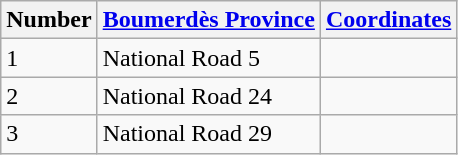<table class="wikitable">
<tr>
<th>Number</th>
<th><a href='#'>Boumerdès Province</a></th>
<th><a href='#'>Coordinates</a></th>
</tr>
<tr>
<td>1</td>
<td>National Road 5</td>
<td></td>
</tr>
<tr>
<td>2</td>
<td>National Road 24</td>
<td></td>
</tr>
<tr>
<td>3</td>
<td>National Road 29</td>
<td></td>
</tr>
</table>
